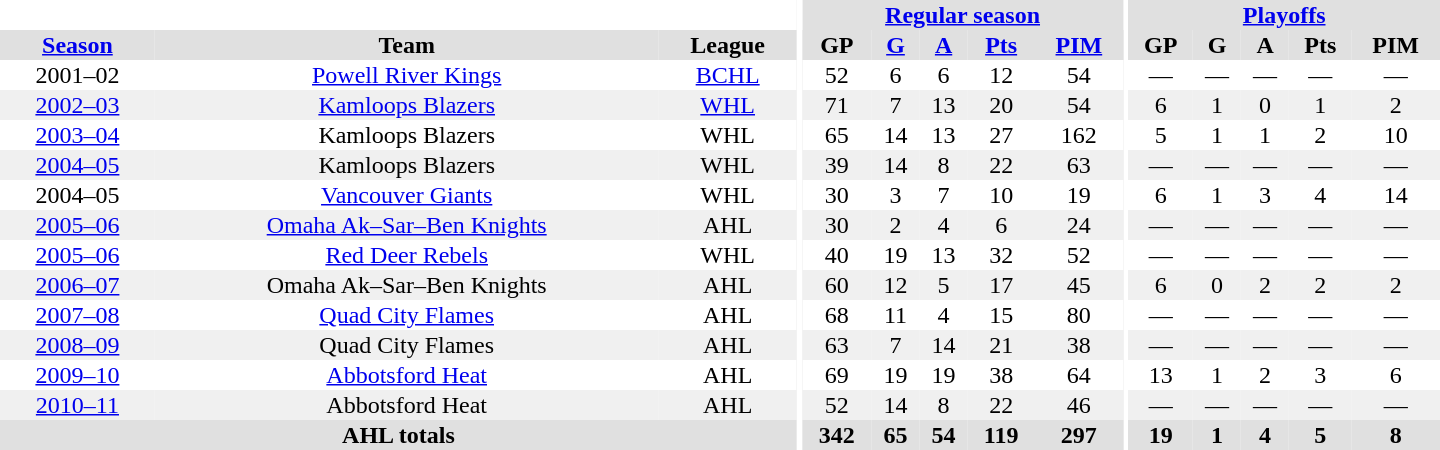<table border="0" cellpadding="1" cellspacing="0" style="text-align:center; width:60em">
<tr bgcolor="#e0e0e0">
<th colspan="3"  bgcolor="#ffffff"></th>
<th rowspan="99" bgcolor="#ffffff"></th>
<th colspan="5"><a href='#'>Regular season</a></th>
<th rowspan="99" bgcolor="#ffffff"></th>
<th colspan="5"><a href='#'>Playoffs</a></th>
</tr>
<tr bgcolor="#e0e0e0">
<th><a href='#'>Season</a></th>
<th>Team</th>
<th>League</th>
<th>GP</th>
<th><a href='#'>G</a></th>
<th><a href='#'>A</a></th>
<th><a href='#'>Pts</a></th>
<th><a href='#'>PIM</a></th>
<th>GP</th>
<th>G</th>
<th>A</th>
<th>Pts</th>
<th>PIM</th>
</tr>
<tr>
<td>2001–02</td>
<td><a href='#'>Powell River Kings</a></td>
<td><a href='#'>BCHL</a></td>
<td>52</td>
<td>6</td>
<td>6</td>
<td>12</td>
<td>54</td>
<td>—</td>
<td>—</td>
<td>—</td>
<td>—</td>
<td>—</td>
</tr>
<tr style="background:#f0f0f0;">
<td><a href='#'>2002–03</a></td>
<td><a href='#'>Kamloops Blazers</a></td>
<td><a href='#'>WHL</a></td>
<td>71</td>
<td>7</td>
<td>13</td>
<td>20</td>
<td>54</td>
<td>6</td>
<td>1</td>
<td>0</td>
<td>1</td>
<td>2</td>
</tr>
<tr>
<td><a href='#'>2003–04</a></td>
<td>Kamloops Blazers</td>
<td>WHL</td>
<td>65</td>
<td>14</td>
<td>13</td>
<td>27</td>
<td>162</td>
<td>5</td>
<td>1</td>
<td>1</td>
<td>2</td>
<td>10</td>
</tr>
<tr style="background:#f0f0f0;">
<td><a href='#'>2004–05</a></td>
<td>Kamloops Blazers</td>
<td>WHL</td>
<td>39</td>
<td>14</td>
<td>8</td>
<td>22</td>
<td>63</td>
<td>—</td>
<td>—</td>
<td>—</td>
<td>—</td>
<td>—</td>
</tr>
<tr>
<td>2004–05</td>
<td><a href='#'>Vancouver Giants</a></td>
<td>WHL</td>
<td>30</td>
<td>3</td>
<td>7</td>
<td>10</td>
<td>19</td>
<td>6</td>
<td>1</td>
<td>3</td>
<td>4</td>
<td>14</td>
</tr>
<tr style="background:#f0f0f0;">
<td><a href='#'>2005–06</a></td>
<td><a href='#'>Omaha Ak–Sar–Ben Knights</a></td>
<td>AHL</td>
<td>30</td>
<td>2</td>
<td>4</td>
<td>6</td>
<td>24</td>
<td>—</td>
<td>—</td>
<td>—</td>
<td>—</td>
<td>—</td>
</tr>
<tr>
<td><a href='#'>2005–06</a></td>
<td><a href='#'>Red Deer Rebels</a></td>
<td>WHL</td>
<td>40</td>
<td>19</td>
<td>13</td>
<td>32</td>
<td>52</td>
<td>—</td>
<td>—</td>
<td>—</td>
<td>—</td>
<td>—</td>
</tr>
<tr style="background:#f0f0f0;">
<td><a href='#'>2006–07</a></td>
<td>Omaha Ak–Sar–Ben Knights</td>
<td>AHL</td>
<td>60</td>
<td>12</td>
<td>5</td>
<td>17</td>
<td>45</td>
<td>6</td>
<td>0</td>
<td>2</td>
<td>2</td>
<td>2</td>
</tr>
<tr>
<td><a href='#'>2007–08</a></td>
<td><a href='#'>Quad City Flames</a></td>
<td>AHL</td>
<td>68</td>
<td>11</td>
<td>4</td>
<td>15</td>
<td>80</td>
<td>—</td>
<td>—</td>
<td>—</td>
<td>—</td>
<td>—</td>
</tr>
<tr style="background:#f0f0f0;">
<td><a href='#'>2008–09</a></td>
<td>Quad City Flames</td>
<td>AHL</td>
<td>63</td>
<td>7</td>
<td>14</td>
<td>21</td>
<td>38</td>
<td>—</td>
<td>—</td>
<td>—</td>
<td>—</td>
<td>—</td>
</tr>
<tr>
<td><a href='#'>2009–10</a></td>
<td><a href='#'>Abbotsford Heat</a></td>
<td>AHL</td>
<td>69</td>
<td>19</td>
<td>19</td>
<td>38</td>
<td>64</td>
<td>13</td>
<td>1</td>
<td>2</td>
<td>3</td>
<td>6</td>
</tr>
<tr style="background:#f0f0f0;">
<td><a href='#'>2010–11</a></td>
<td>Abbotsford Heat</td>
<td>AHL</td>
<td>52</td>
<td>14</td>
<td>8</td>
<td>22</td>
<td>46</td>
<td>—</td>
<td>—</td>
<td>—</td>
<td>—</td>
<td>—</td>
</tr>
<tr style="background:#e0e0e0;">
<th colspan="3">AHL totals</th>
<th>342</th>
<th>65</th>
<th>54</th>
<th>119</th>
<th>297</th>
<th>19</th>
<th>1</th>
<th>4</th>
<th>5</th>
<th>8</th>
</tr>
</table>
